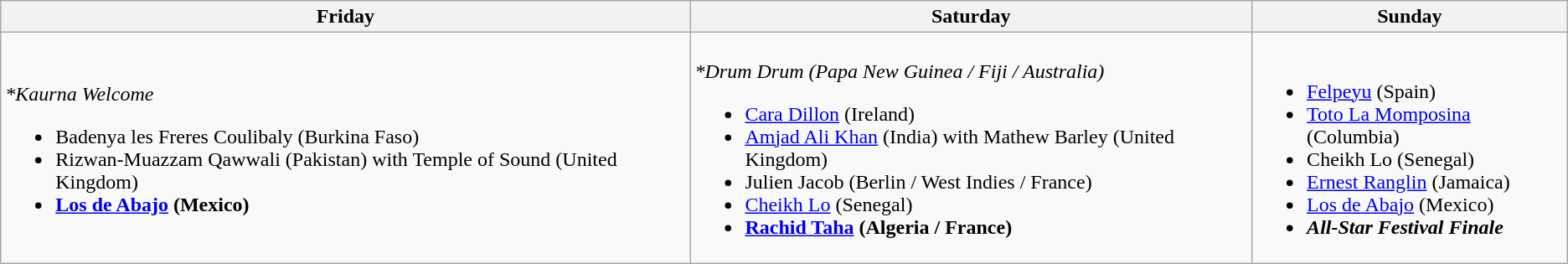<table class="wikitable">
<tr>
<th>Friday</th>
<th>Saturday</th>
<th>Sunday</th>
</tr>
<tr>
<td><br><em>*Kaurna Welcome</em><ul><li>Badenya les Freres Coulibaly (Burkina Faso)</li><li>Rizwan-Muazzam Qawwali (Pakistan) with Temple of Sound (United Kingdom)</li><li><strong><a href='#'>Los de Abajo</a> (Mexico)</strong></li></ul></td>
<td><br><em>*Drum Drum (Papa New Guinea / Fiji / Australia)</em><ul><li><a href='#'>Cara Dillon</a> (Ireland)</li><li><a href='#'>Amjad Ali Khan</a> (India) with Mathew Barley (United Kingdom)</li><li>Julien Jacob (Berlin / West Indies / France)</li><li><a href='#'>Cheikh Lo</a> (Senegal)</li><li><strong><a href='#'>Rachid Taha</a> (Algeria / France)</strong></li></ul></td>
<td><br><ul><li><a href='#'>Felpeyu</a> (Spain)</li><li><a href='#'>Toto La Momposina</a> (Columbia)</li><li>Cheikh Lo (Senegal)</li><li><a href='#'>Ernest Ranglin</a> (Jamaica)</li><li><a href='#'>Los de Abajo</a> (Mexico)</li><li><strong><em>All-Star Festival Finale</em></strong></li></ul></td>
</tr>
</table>
